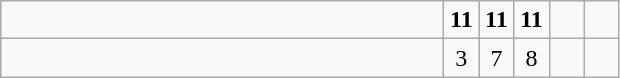<table class="wikitable">
<tr>
<td style="width:18em"></td>
<td align=center style="width:1em"><strong>11</strong></td>
<td align=center style="width:1em"><strong>11</strong></td>
<td align=center style="width:1em"><strong>11</strong></td>
<td align=center style="width:1em"></td>
<td align=center style="width:1em"></td>
</tr>
<tr>
<td style="width:18em"></td>
<td align=center style="width:1em">3</td>
<td align=center style="width:1em">7</td>
<td align=center style="width:1em">8</td>
<td align=center style="width:1em"></td>
<td align=center style="width:1em"></td>
</tr>
</table>
